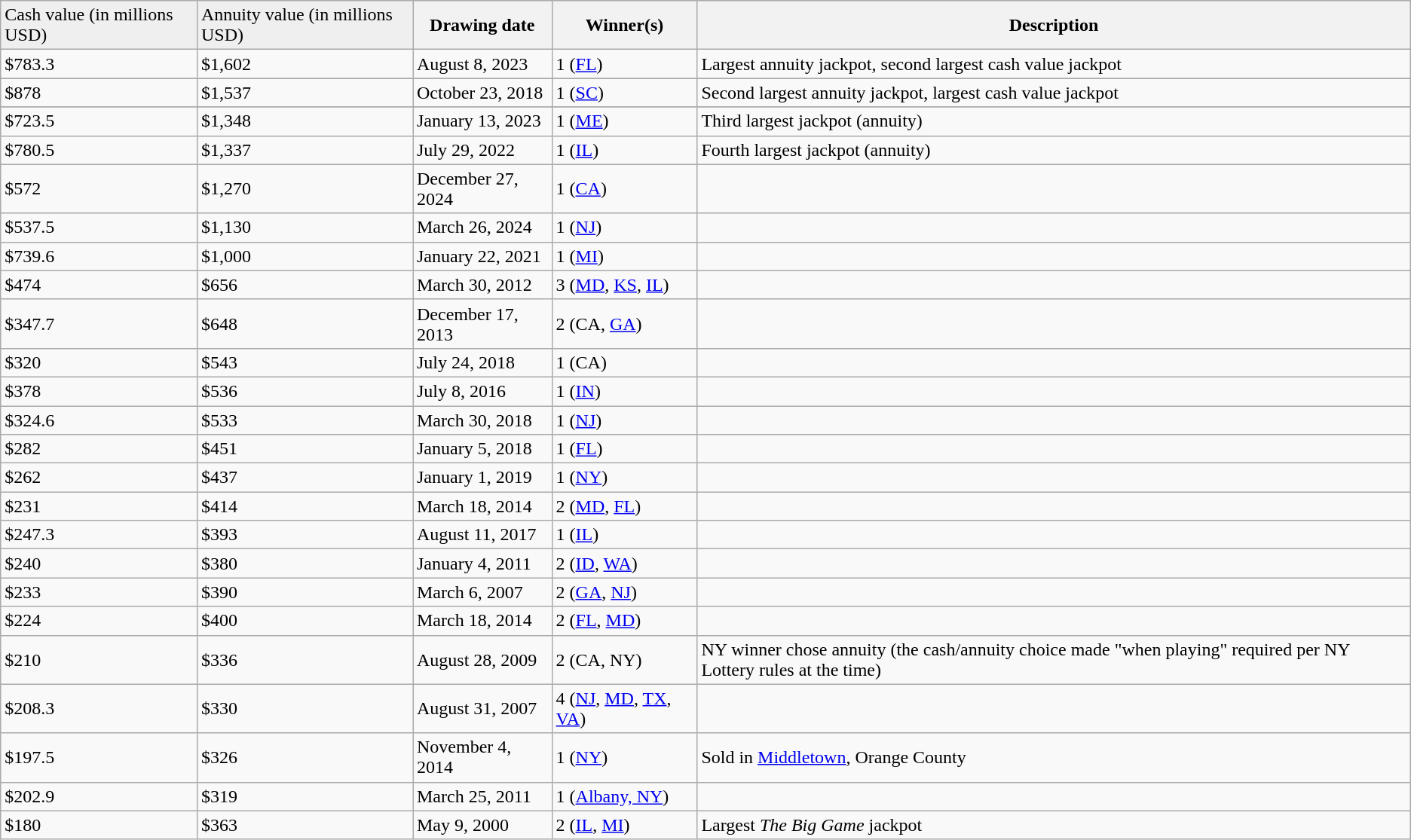<table class="sortable wikitable">
<tr style="background:#efefef;">
<td>Cash value (in millions USD)</td>
<td>Annuity value (in millions USD)</td>
<th>Drawing date</th>
<th>Winner(s)</th>
<th>Description</th>
</tr>
<tr>
<td>$783.3</td>
<td>$1,602</td>
<td>August 8, 2023</td>
<td>1 (<a href='#'>FL</a>)</td>
<td>Largest annuity jackpot, second largest cash value jackpot</td>
</tr>
<tr>
</tr>
<tr>
<td>$878</td>
<td>$1,537</td>
<td>October 23, 2018</td>
<td>1 (<a href='#'>SC</a>)</td>
<td>Second largest annuity jackpot, largest cash value jackpot</td>
</tr>
<tr>
</tr>
<tr>
<td>$723.5</td>
<td>$1,348</td>
<td>January 13, 2023</td>
<td>1 (<a href='#'>ME</a>)</td>
<td>Third largest jackpot (annuity)</td>
</tr>
<tr>
<td>$780.5</td>
<td>$1,337</td>
<td>July 29, 2022</td>
<td>1 (<a href='#'>IL</a>)</td>
<td>Fourth largest jackpot (annuity)</td>
</tr>
<tr>
<td>$572</td>
<td>$1,270</td>
<td>December 27, 2024</td>
<td>1 (<a href='#'>CA</a>)</td>
<td></td>
</tr>
<tr>
<td>$537.5</td>
<td>$1,130</td>
<td>March 26, 2024</td>
<td>1 (<a href='#'>NJ</a>)</td>
<td></td>
</tr>
<tr>
<td>$739.6</td>
<td>$1,000</td>
<td>January 22, 2021</td>
<td>1 (<a href='#'>MI</a>)</td>
<td></td>
</tr>
<tr>
<td>$474</td>
<td>$656</td>
<td>March 30, 2012</td>
<td>3 (<a href='#'>MD</a>, <a href='#'>KS</a>, <a href='#'>IL</a>)</td>
<td></td>
</tr>
<tr>
<td>$347.7</td>
<td>$648</td>
<td>December 17, 2013</td>
<td>2 (CA, <a href='#'>GA</a>)</td>
<td></td>
</tr>
<tr>
<td>$320</td>
<td>$543</td>
<td>July 24, 2018</td>
<td>1 (CA)</td>
<td></td>
</tr>
<tr>
<td>$378</td>
<td>$536</td>
<td>July 8, 2016</td>
<td>1 (<a href='#'>IN</a>)</td>
<td></td>
</tr>
<tr>
<td>$324.6</td>
<td>$533</td>
<td>March 30, 2018</td>
<td>1 (<a href='#'>NJ</a>)</td>
<td></td>
</tr>
<tr>
<td>$282</td>
<td>$451</td>
<td>January 5, 2018</td>
<td>1 (<a href='#'>FL</a>)</td>
<td></td>
</tr>
<tr>
<td>$262</td>
<td>$437</td>
<td>January 1, 2019</td>
<td>1 (<a href='#'>NY</a>)</td>
<td></td>
</tr>
<tr>
<td>$231</td>
<td>$414</td>
<td>March 18, 2014</td>
<td>2 (<a href='#'>MD</a>, <a href='#'>FL</a>)</td>
<td></td>
</tr>
<tr>
<td>$247.3</td>
<td>$393</td>
<td>August 11, 2017</td>
<td>1 (<a href='#'>IL</a>)</td>
<td></td>
</tr>
<tr>
<td>$240</td>
<td>$380</td>
<td>January 4, 2011</td>
<td>2 (<a href='#'>ID</a>, <a href='#'>WA</a>)</td>
<td></td>
</tr>
<tr>
<td>$233</td>
<td>$390</td>
<td>March 6, 2007</td>
<td>2 (<a href='#'>GA</a>, <a href='#'>NJ</a>)</td>
<td></td>
</tr>
<tr>
<td>$224</td>
<td>$400</td>
<td>March 18, 2014</td>
<td>2 (<a href='#'>FL</a>, <a href='#'>MD</a>)</td>
<td></td>
</tr>
<tr>
<td>$210</td>
<td>$336</td>
<td>August 28, 2009</td>
<td>2 (CA, NY)</td>
<td>NY winner chose annuity (the cash/annuity choice made "when playing" required per NY Lottery rules at the time)</td>
</tr>
<tr>
<td>$208.3</td>
<td>$330</td>
<td>August 31, 2007</td>
<td>4 (<a href='#'>NJ</a>, <a href='#'>MD</a>, <a href='#'>TX</a>, <a href='#'>VA</a>)</td>
<td></td>
</tr>
<tr>
<td>$197.5</td>
<td>$326</td>
<td>November 4, 2014</td>
<td>1 (<a href='#'>NY</a>)</td>
<td>Sold in <a href='#'>Middletown</a>, Orange County</td>
</tr>
<tr>
<td>$202.9</td>
<td>$319</td>
<td>March 25, 2011</td>
<td>1 (<a href='#'>Albany, NY</a>)</td>
<td></td>
</tr>
<tr>
<td>$180</td>
<td>$363</td>
<td>May 9, 2000</td>
<td>2 (<a href='#'>IL</a>, <a href='#'>MI</a>)</td>
<td>Largest <em>The Big Game</em> jackpot</td>
</tr>
</table>
